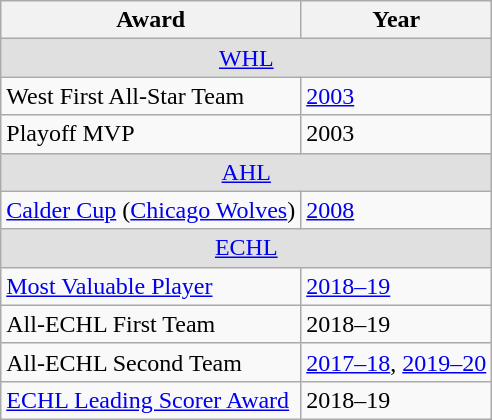<table class="wikitable">
<tr>
<th>Award</th>
<th>Year</th>
</tr>
<tr ALIGN="center" bgcolor="#e0e0e0">
<td colspan="3"><a href='#'>WHL</a></td>
</tr>
<tr>
<td>West First All-Star Team</td>
<td><a href='#'>2003</a></td>
</tr>
<tr>
<td>Playoff MVP</td>
<td>2003</td>
</tr>
<tr ALIGN="center" bgcolor="#e0e0e0">
<td colspan="3"><a href='#'>AHL</a></td>
</tr>
<tr>
<td><a href='#'>Calder Cup</a> (<a href='#'>Chicago Wolves</a>)</td>
<td><a href='#'>2008</a></td>
</tr>
<tr ALIGN="center" bgcolor="#e0e0e0">
<td colspan="2"><a href='#'>ECHL</a></td>
</tr>
<tr>
<td><a href='#'>Most Valuable Player</a></td>
<td><a href='#'>2018–19</a></td>
</tr>
<tr>
<td>All-ECHL First Team</td>
<td>2018–19</td>
</tr>
<tr>
<td>All-ECHL Second Team</td>
<td><a href='#'>2017–18</a>, <a href='#'>2019–20</a></td>
</tr>
<tr>
<td><a href='#'>ECHL Leading Scorer Award</a></td>
<td>2018–19</td>
</tr>
</table>
